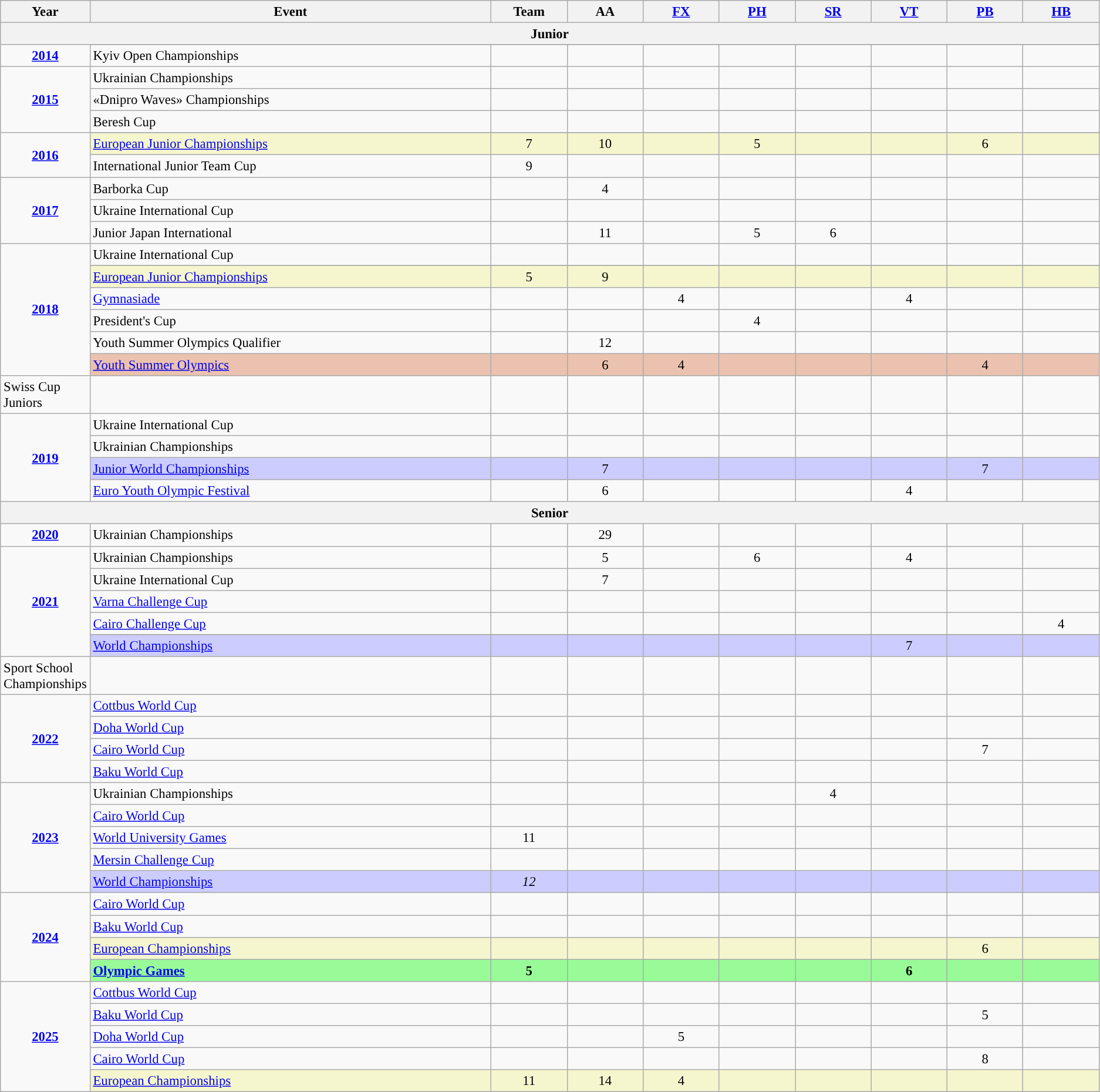<table class="wikitable sortable" style="text-align:center; font-size:95%;">
<tr>
<th width=7% class=unsortable>Year</th>
<th width=37% class=unsortable>Event</th>
<th width=7% class=unsortable>Team</th>
<th width=7% class=unsortable>AA</th>
<th width=7% class=unsortable><a href='#'>FX</a></th>
<th width=7% class=unsortable><a href='#'>PH</a></th>
<th width=7% class=unsortable><a href='#'>SR</a></th>
<th width=7% class=unsortable><a href='#'>VT</a></th>
<th width=7% class=unsortable><a href='#'>PB</a></th>
<th width=7% class=unsortable><a href='#'>HB</a></th>
</tr>
<tr>
<th colspan="10"><strong>Junior</strong></th>
</tr>
<tr>
<td rowspan="2"><strong><a href='#'>2014</a></strong></td>
</tr>
<tr>
<td align=left>Kyiv Open Championships</td>
<td></td>
<td></td>
<td></td>
<td></td>
<td></td>
<td></td>
<td></td>
<td></td>
</tr>
<tr>
<td rowspan="3"><strong><a href='#'>2015</a></strong></td>
<td align=left>Ukrainian Championships</td>
<td></td>
<td></td>
<td></td>
<td></td>
<td></td>
<td></td>
<td></td>
<td></td>
</tr>
<tr>
<td align=left>«Dnipro Waves» Championships</td>
<td></td>
<td></td>
<td></td>
<td></td>
<td></td>
<td></td>
<td></td>
<td></td>
</tr>
<tr>
<td align=left>Beresh Cup</td>
<td></td>
<td></td>
<td></td>
<td></td>
<td></td>
<td></td>
<td></td>
<td></td>
</tr>
<tr>
<td rowspan="3"><strong><a href='#'>2016</a></strong></td>
</tr>
<tr bgcolor=#F5F6CE>
<td align=left><a href='#'>European Junior Championships</a></td>
<td>7</td>
<td>10</td>
<td></td>
<td>5</td>
<td></td>
<td></td>
<td>6</td>
<td></td>
</tr>
<tr>
<td align=left>International Junior Team Cup</td>
<td>9</td>
<td></td>
<td></td>
<td></td>
<td></td>
<td></td>
<td></td>
<td></td>
</tr>
<tr>
<td rowspan="3"><strong><a href='#'>2017</a></strong></td>
<td align=left>Barborka Cup</td>
<td></td>
<td>4</td>
<td></td>
<td></td>
<td></td>
<td></td>
<td></td>
<td></td>
</tr>
<tr>
<td align=left>Ukraine International Cup</td>
<td></td>
<td></td>
<td></td>
<td></td>
<td></td>
<td></td>
<td></td>
<td></td>
</tr>
<tr>
<td align=left>Junior Japan International</td>
<td></td>
<td>11</td>
<td></td>
<td>5</td>
<td>6</td>
<td></td>
<td></td>
<td></td>
</tr>
<tr>
<td rowspan="7"><strong><a href='#'>2018</a></strong></td>
<td align=left>Ukraine International Cup</td>
<td></td>
<td></td>
<td></td>
<td></td>
<td></td>
<td></td>
<td></td>
<td></td>
</tr>
<tr>
</tr>
<tr bgcolor=#F5F6CE>
<td align=left><a href='#'>European Junior Championships</a></td>
<td>5</td>
<td>9</td>
<td></td>
<td></td>
<td></td>
<td></td>
<td></td>
<td></td>
</tr>
<tr>
<td align=left><a href='#'>Gymnasiade</a></td>
<td></td>
<td></td>
<td>4</td>
<td></td>
<td></td>
<td>4</td>
<td></td>
<td></td>
</tr>
<tr>
<td align=left>President's Cup</td>
<td></td>
<td></td>
<td></td>
<td>4</td>
<td></td>
<td></td>
<td></td>
<td></td>
</tr>
<tr>
<td align=left>Youth Summer Olympics Qualifier</td>
<td></td>
<td>12</td>
<td></td>
<td></td>
<td></td>
<td></td>
<td></td>
<td></td>
</tr>
<tr bgcolor=#EBC2AF>
<td align=left><a href='#'>Youth Summer Olympics</a></td>
<td></td>
<td>6</td>
<td>4</td>
<td></td>
<td></td>
<td></td>
<td>4</td>
<td></td>
</tr>
<tr>
<td align=left>Swiss Cup Juniors</td>
<td></td>
<td></td>
<td></td>
<td></td>
<td></td>
<td></td>
<td></td>
<td></td>
</tr>
<tr>
<td rowspan="4"><strong><a href='#'>2019</a></strong></td>
<td align=left>Ukraine International Cup</td>
<td></td>
<td></td>
<td></td>
<td></td>
<td></td>
<td></td>
<td></td>
<td></td>
</tr>
<tr>
<td align=left>Ukrainian Championships</td>
<td></td>
<td></td>
<td></td>
<td></td>
<td></td>
<td></td>
<td></td>
<td></td>
</tr>
<tr bgcolor=#CCCCFF>
<td align=left><a href='#'>Junior World Championships</a></td>
<td></td>
<td>7</td>
<td></td>
<td></td>
<td></td>
<td></td>
<td>7</td>
<td></td>
</tr>
<tr>
<td align=left><a href='#'>Euro Youth Olympic Festival</a></td>
<td></td>
<td>6</td>
<td></td>
<td></td>
<td></td>
<td>4</td>
<td></td>
<td></td>
</tr>
<tr>
<th colspan="10"><strong>Senior</strong></th>
</tr>
<tr>
<td rowspan="1"><strong><a href='#'>2020</a></strong></td>
<td align=left>Ukrainian Championships</td>
<td></td>
<td>29</td>
<td></td>
<td></td>
<td></td>
<td></td>
<td></td>
<td></td>
</tr>
<tr>
<td rowspan="6"><strong><a href='#'>2021</a></strong></td>
<td align=left>Ukrainian Championships</td>
<td></td>
<td>5</td>
<td></td>
<td>6</td>
<td></td>
<td>4</td>
<td></td>
<td></td>
</tr>
<tr>
<td align =left>Ukraine International Cup</td>
<td></td>
<td>7</td>
<td></td>
<td></td>
<td></td>
<td></td>
<td></td>
<td></td>
</tr>
<tr>
<td align=left><a href='#'>Varna Challenge Cup</a></td>
<td></td>
<td></td>
<td></td>
<td></td>
<td></td>
<td></td>
<td></td>
<td></td>
</tr>
<tr>
<td align=left><a href='#'>Cairo Challenge Cup</a></td>
<td></td>
<td></td>
<td></td>
<td></td>
<td></td>
<td></td>
<td></td>
<td>4</td>
</tr>
<tr>
</tr>
<tr bgcolor=#CCCCFF>
<td align=left><a href='#'>World Championships</a></td>
<td></td>
<td></td>
<td></td>
<td></td>
<td></td>
<td>7</td>
<td></td>
<td></td>
</tr>
<tr>
<td align=left>Sport School Championships</td>
<td></td>
<td></td>
<td></td>
<td></td>
<td></td>
<td></td>
<td></td>
<td></td>
</tr>
<tr>
<td rowspan="4"><strong><a href='#'>2022</a></strong></td>
<td align=left><a href='#'>Cottbus World Cup</a></td>
<td></td>
<td></td>
<td></td>
<td></td>
<td></td>
<td></td>
<td></td>
<td></td>
</tr>
<tr>
<td align=left><a href='#'>Doha World Cup</a></td>
<td></td>
<td></td>
<td></td>
<td></td>
<td></td>
<td></td>
<td></td>
<td></td>
</tr>
<tr>
<td align=left><a href='#'>Cairo World Cup</a></td>
<td></td>
<td></td>
<td></td>
<td></td>
<td></td>
<td></td>
<td>7</td>
<td></td>
</tr>
<tr>
<td align=left><a href='#'>Baku World Cup</a></td>
<td></td>
<td></td>
<td></td>
<td></td>
<td></td>
<td></td>
<td></td>
<td></td>
</tr>
<tr>
<td rowspan="5"><strong><a href='#'>2023</a></strong></td>
<td align=left>Ukrainian Championships</td>
<td></td>
<td></td>
<td></td>
<td></td>
<td>4</td>
<td></td>
<td></td>
<td></td>
</tr>
<tr>
<td align=left><a href='#'>Cairo World Cup</a></td>
<td></td>
<td></td>
<td></td>
<td></td>
<td></td>
<td></td>
<td></td>
<td></td>
</tr>
<tr>
<td align=left><a href='#'>World University Games</a></td>
<td>11</td>
<td></td>
<td></td>
<td></td>
<td></td>
<td></td>
<td></td>
<td></td>
</tr>
<tr>
<td align=left><a href='#'>Mersin Challenge Cup</a></td>
<td></td>
<td></td>
<td></td>
<td></td>
<td></td>
<td></td>
<td></td>
<td></td>
</tr>
<tr bgcolor=#CCCCFF>
<td align=left><a href='#'>World Championships</a></td>
<td><em>12</em></td>
<td></td>
<td></td>
<td></td>
<td></td>
<td></td>
<td></td>
<td></td>
</tr>
<tr>
<td rowspan="4"><strong><a href='#'>2024</a></strong></td>
<td align=left><a href='#'>Cairo World Cup</a></td>
<td></td>
<td></td>
<td></td>
<td></td>
<td></td>
<td></td>
<td></td>
<td></td>
</tr>
<tr>
<td align=left><a href='#'>Baku World Cup</a></td>
<td></td>
<td></td>
<td></td>
<td></td>
<td></td>
<td></td>
<td></td>
<td></td>
</tr>
<tr bgcolor=#F5F6CE>
<td align=left><a href='#'>European Championships</a></td>
<td></td>
<td></td>
<td></td>
<td></td>
<td></td>
<td></td>
<td>6</td>
<td></td>
</tr>
<tr bgcolor=98FB98>
<td align=left><strong><a href='#'>Olympic Games</a></strong></td>
<td><strong>5</strong></td>
<td></td>
<td></td>
<td></td>
<td></td>
<td><strong>6</strong></td>
<td></td>
<td></td>
</tr>
<tr>
<td rowspan="5"><strong><a href='#'>2025</a></strong></td>
<td align=left><a href='#'>Cottbus World Cup</a></td>
<td></td>
<td></td>
<td></td>
<td></td>
<td></td>
<td></td>
<td></td>
<td></td>
</tr>
<tr>
<td align=left><a href='#'>Baku World Cup</a></td>
<td></td>
<td></td>
<td></td>
<td></td>
<td></td>
<td></td>
<td>5</td>
<td></td>
</tr>
<tr>
<td align=left><a href='#'>Doha World Cup</a></td>
<td></td>
<td></td>
<td>5</td>
<td></td>
<td></td>
<td></td>
<td></td>
<td></td>
</tr>
<tr>
<td align=left><a href='#'>Cairo World Cup</a></td>
<td></td>
<td></td>
<td></td>
<td></td>
<td></td>
<td></td>
<td>8</td>
<td></td>
</tr>
<tr bgcolor=#F5F6CE>
<td align=left><a href='#'>European Championships</a></td>
<td>11</td>
<td>14</td>
<td>4</td>
<td></td>
<td></td>
<td></td>
<td></td>
<td></td>
</tr>
</table>
